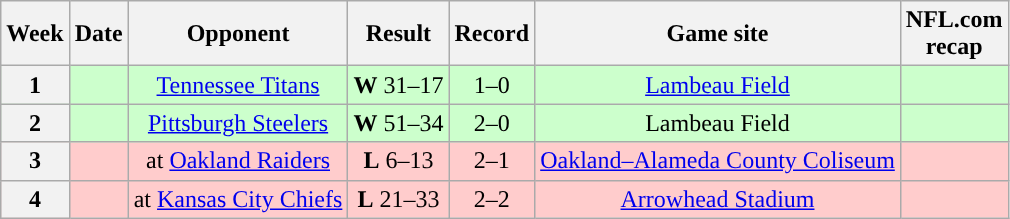<table class="wikitable" style="text-align:center">
<tr>
<th>Week</th>
<th>Date</th>
<th>Opponent</th>
<th>Result</th>
<th>Record</th>
<th>Game site</th>
<th>NFL.com<br>recap</th>
</tr>
<tr bgcolor=ccffcc>
<th>1</th>
<td></td>
<td><a href='#'>Tennessee Titans</a></td>
<td><strong>W</strong> 31–17</td>
<td>1–0</td>
<td><a href='#'>Lambeau Field</a></td>
<td></td>
</tr>
<tr bgcolor=ccffcc>
<th>2</th>
<td></td>
<td><a href='#'>Pittsburgh Steelers</a></td>
<td><strong>W</strong> 51–34</td>
<td>2–0</td>
<td>Lambeau Field</td>
<td></td>
</tr>
<tr bgcolor=ffcccc>
<th>3</th>
<td></td>
<td>at <a href='#'>Oakland Raiders</a></td>
<td><strong>L</strong> 6–13</td>
<td>2–1</td>
<td><a href='#'>Oakland–Alameda County Coliseum</a></td>
<td></td>
</tr>
<tr bgcolor=ffcccc>
<th>4</th>
<td></td>
<td>at <a href='#'>Kansas City Chiefs</a></td>
<td><strong>L</strong> 21–33</td>
<td>2–2</td>
<td><a href='#'>Arrowhead Stadium</a></td>
<td></td>
</tr>
</table>
